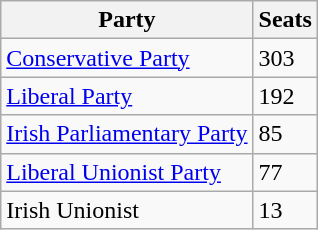<table class="wikitable">
<tr>
<th>Party</th>
<th>Seats</th>
</tr>
<tr>
<td><a href='#'>Conservative Party</a></td>
<td>303</td>
</tr>
<tr>
<td><a href='#'>Liberal Party</a></td>
<td>192</td>
</tr>
<tr>
<td><a href='#'>Irish Parliamentary Party</a></td>
<td>85</td>
</tr>
<tr>
<td><a href='#'>Liberal Unionist Party</a></td>
<td>77</td>
</tr>
<tr>
<td>Irish Unionist</td>
<td>13</td>
</tr>
</table>
